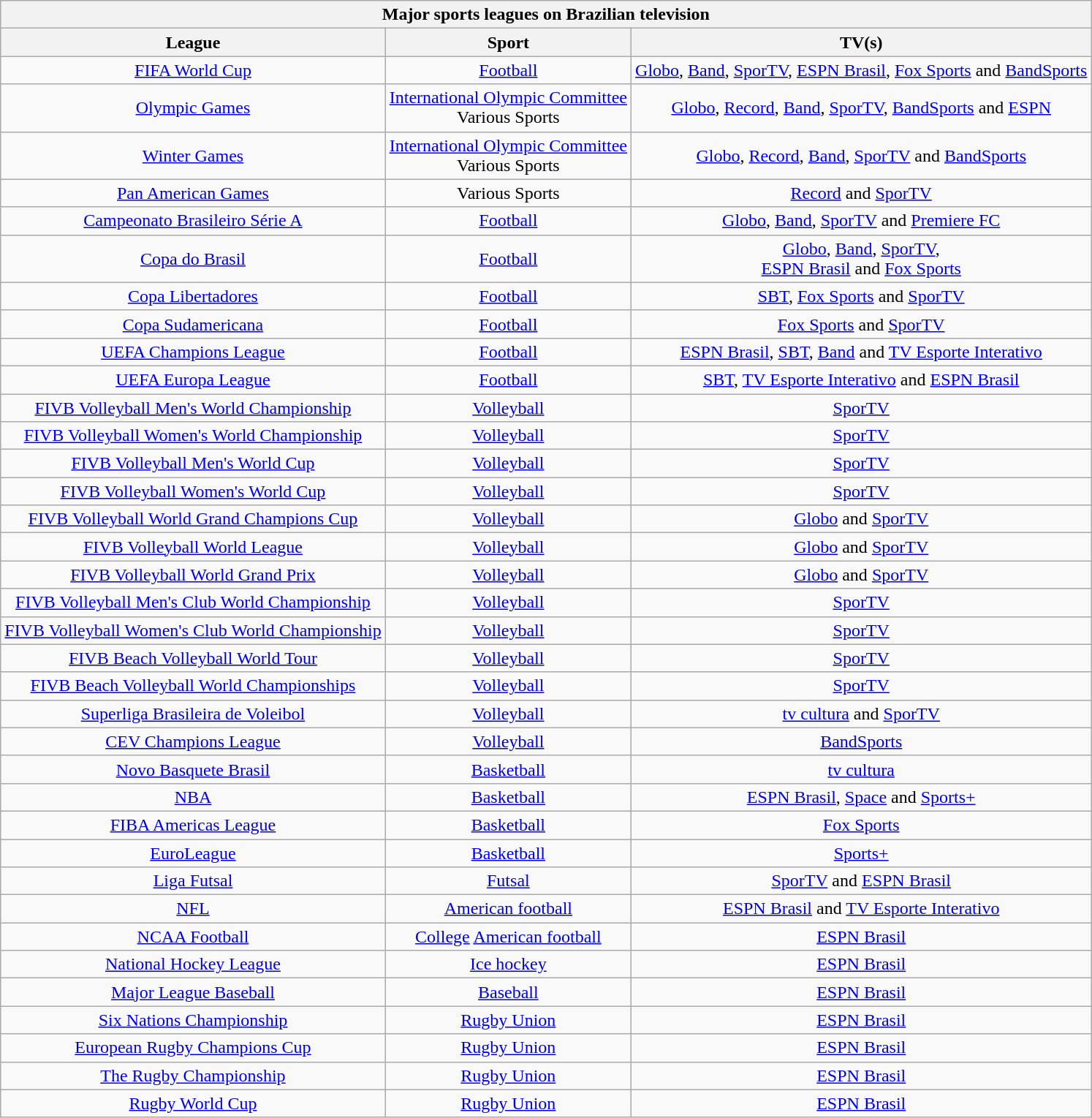<table class="wikitable plainrowheaders" style="text-align:center">
<tr>
<th scope="col" colspan="3">Major sports leagues on Brazilian television</th>
</tr>
<tr>
<th scope="col">League</th>
<th scope="col">Sport</th>
<th scope="col">TV(s)</th>
</tr>
<tr>
<td><a href='#'>FIFA World Cup</a></td>
<td><a href='#'>Football</a></td>
<td><a href='#'>Globo</a>, <a href='#'>Band</a>, <a href='#'>SporTV</a>, <a href='#'>ESPN Brasil</a>, <a href='#'>Fox Sports</a> and <a href='#'>BandSports</a></td>
</tr>
<tr>
<td><a href='#'>Olympic Games</a></td>
<td><a href='#'>International Olympic Committee</a><br>Various Sports</td>
<td><a href='#'>Globo</a>, <a href='#'>Record</a>, <a href='#'>Band</a>, <a href='#'>SporTV</a>, <a href='#'>BandSports</a> and <a href='#'>ESPN</a></td>
</tr>
<tr>
<td><a href='#'>Winter Games</a></td>
<td><a href='#'>International Olympic Committee</a><br>Various Sports</td>
<td><a href='#'>Globo</a>, <a href='#'>Record</a>, <a href='#'>Band</a>, <a href='#'>SporTV</a> and <a href='#'>BandSports</a></td>
</tr>
<tr>
<td><a href='#'>Pan American Games</a></td>
<td>Various Sports</td>
<td><a href='#'>Record</a> and <a href='#'>SporTV</a></td>
</tr>
<tr>
<td><a href='#'>Campeonato Brasileiro Série A</a></td>
<td><a href='#'>Football</a></td>
<td><a href='#'>Globo</a>, <a href='#'>Band</a>, <a href='#'>SporTV</a> and <a href='#'>Premiere FC</a></td>
</tr>
<tr>
<td><a href='#'>Copa do Brasil</a></td>
<td><a href='#'>Football</a></td>
<td><a href='#'>Globo</a>, <a href='#'>Band</a>, <a href='#'>SporTV</a>,<br><a href='#'>ESPN Brasil</a> and <a href='#'>Fox Sports</a></td>
</tr>
<tr>
<td><a href='#'>Copa Libertadores</a></td>
<td><a href='#'>Football</a></td>
<td><a href='#'>SBT</a>, <a href='#'>Fox Sports</a> and <a href='#'>SporTV</a></td>
</tr>
<tr>
<td><a href='#'>Copa Sudamericana</a></td>
<td><a href='#'>Football</a></td>
<td><a href='#'>Fox Sports</a> and <a href='#'>SporTV</a></td>
</tr>
<tr>
<td><a href='#'>UEFA Champions League</a></td>
<td><a href='#'>Football</a></td>
<td><a href='#'>ESPN Brasil</a>, <a href='#'>SBT</a>, <a href='#'>Band</a> and <a href='#'>TV Esporte Interativo</a></td>
</tr>
<tr>
<td><a href='#'>UEFA Europa League</a></td>
<td><a href='#'>Football</a></td>
<td><a href='#'>SBT</a>, <a href='#'>TV Esporte Interativo</a> and <a href='#'>ESPN Brasil</a></td>
</tr>
<tr>
<td><a href='#'>FIVB Volleyball Men's World Championship</a></td>
<td><a href='#'>Volleyball</a></td>
<td><a href='#'>SporTV</a></td>
</tr>
<tr>
<td><a href='#'>FIVB Volleyball Women's World Championship</a></td>
<td><a href='#'>Volleyball</a></td>
<td><a href='#'>SporTV</a></td>
</tr>
<tr>
<td><a href='#'>FIVB Volleyball Men's World Cup</a></td>
<td><a href='#'>Volleyball</a></td>
<td><a href='#'>SporTV</a></td>
</tr>
<tr>
<td><a href='#'>FIVB Volleyball Women's World Cup</a></td>
<td><a href='#'>Volleyball</a></td>
<td><a href='#'>SporTV</a></td>
</tr>
<tr>
<td><a href='#'>FIVB Volleyball World Grand Champions Cup</a></td>
<td><a href='#'>Volleyball</a></td>
<td><a href='#'>Globo</a> and <a href='#'>SporTV</a></td>
</tr>
<tr>
<td><a href='#'>FIVB Volleyball World League</a></td>
<td><a href='#'>Volleyball</a></td>
<td><a href='#'>Globo</a> and <a href='#'>SporTV</a></td>
</tr>
<tr>
<td><a href='#'>FIVB Volleyball World Grand Prix</a></td>
<td><a href='#'>Volleyball</a></td>
<td><a href='#'>Globo</a> and <a href='#'>SporTV</a></td>
</tr>
<tr>
<td><a href='#'>FIVB Volleyball Men's Club World Championship</a></td>
<td><a href='#'>Volleyball</a></td>
<td><a href='#'>SporTV</a></td>
</tr>
<tr>
<td><a href='#'>FIVB Volleyball Women's Club World Championship</a></td>
<td><a href='#'>Volleyball</a></td>
<td><a href='#'>SporTV</a></td>
</tr>
<tr>
<td><a href='#'>FIVB Beach Volleyball World Tour</a></td>
<td><a href='#'>Volleyball</a></td>
<td><a href='#'>SporTV</a></td>
</tr>
<tr>
<td><a href='#'>FIVB Beach Volleyball World Championships</a></td>
<td><a href='#'>Volleyball</a></td>
<td><a href='#'>SporTV</a></td>
</tr>
<tr>
<td><a href='#'>Superliga Brasileira de Voleibol</a></td>
<td><a href='#'>Volleyball</a></td>
<td><a href='#'>tv cultura</a> and <a href='#'>SporTV</a></td>
</tr>
<tr>
<td><a href='#'>CEV Champions League</a></td>
<td><a href='#'>Volleyball</a></td>
<td><a href='#'>BandSports</a></td>
</tr>
<tr>
<td><a href='#'>Novo Basquete Brasil</a></td>
<td><a href='#'>Basketball</a></td>
<td><a href='#'>tv cultura</a></td>
</tr>
<tr>
<td><a href='#'>NBA</a></td>
<td><a href='#'>Basketball</a></td>
<td><a href='#'>ESPN Brasil</a>, <a href='#'>Space</a> and <a href='#'>Sports+</a></td>
</tr>
<tr>
<td><a href='#'>FIBA Americas League</a></td>
<td><a href='#'>Basketball</a></td>
<td><a href='#'>Fox Sports</a></td>
</tr>
<tr>
<td><a href='#'>EuroLeague</a></td>
<td><a href='#'>Basketball</a></td>
<td><a href='#'>Sports+</a></td>
</tr>
<tr>
<td><a href='#'>Liga Futsal</a></td>
<td><a href='#'>Futsal</a></td>
<td><a href='#'>SporTV</a> and <a href='#'>ESPN Brasil</a></td>
</tr>
<tr>
<td><a href='#'>NFL</a></td>
<td><a href='#'>American football</a></td>
<td><a href='#'>ESPN Brasil</a> and <a href='#'>TV Esporte Interativo</a></td>
</tr>
<tr>
<td><a href='#'>NCAA Football</a></td>
<td><a href='#'>College</a> <a href='#'>American football</a></td>
<td><a href='#'>ESPN Brasil</a></td>
</tr>
<tr>
<td><a href='#'>National Hockey League</a></td>
<td><a href='#'>Ice hockey</a></td>
<td><a href='#'>ESPN Brasil</a></td>
</tr>
<tr>
<td><a href='#'>Major League Baseball</a></td>
<td><a href='#'>Baseball</a></td>
<td><a href='#'>ESPN Brasil</a></td>
</tr>
<tr>
<td><a href='#'>Six Nations Championship</a></td>
<td><a href='#'>Rugby Union</a></td>
<td><a href='#'>ESPN Brasil</a></td>
</tr>
<tr>
<td><a href='#'>European Rugby Champions Cup</a></td>
<td><a href='#'>Rugby Union</a></td>
<td><a href='#'>ESPN Brasil</a></td>
</tr>
<tr>
<td><a href='#'>The Rugby Championship</a></td>
<td><a href='#'>Rugby Union</a></td>
<td><a href='#'>ESPN Brasil</a></td>
</tr>
<tr>
<td><a href='#'>Rugby World Cup</a></td>
<td><a href='#'>Rugby Union</a></td>
<td><a href='#'>ESPN Brasil</a></td>
</tr>
</table>
